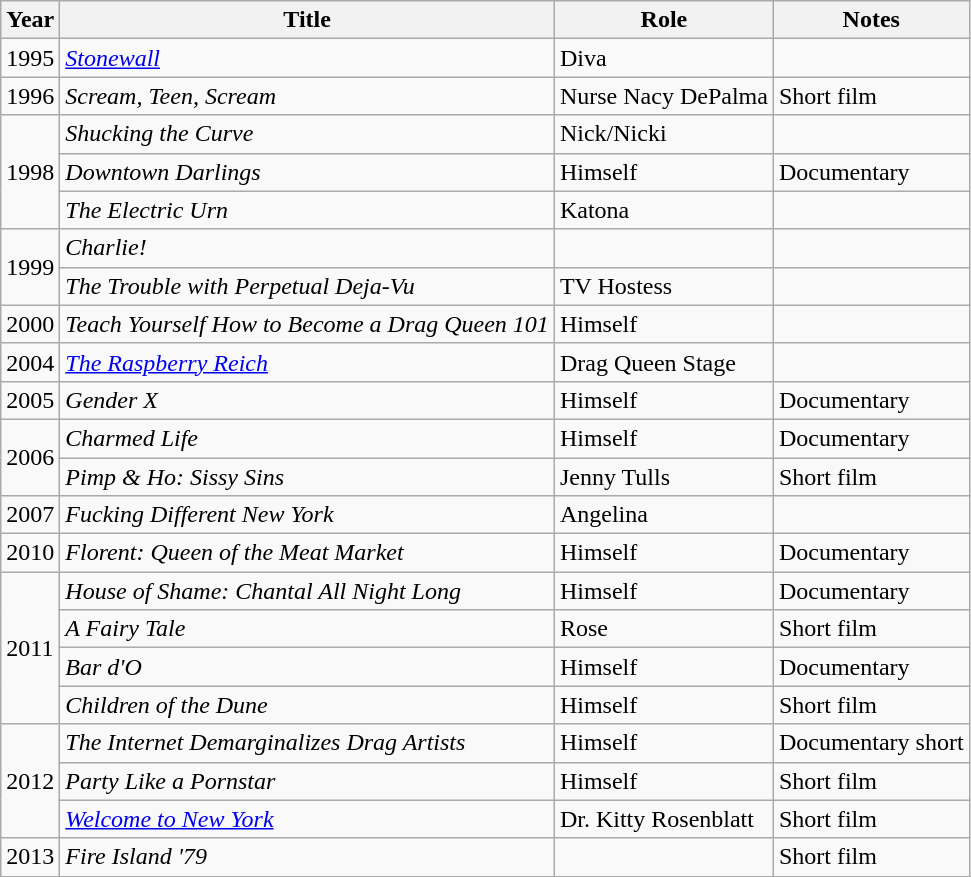<table class="wikitable sortable">
<tr>
<th>Year</th>
<th>Title</th>
<th>Role</th>
<th class="unsortable">Notes</th>
</tr>
<tr>
<td>1995</td>
<td><em><a href='#'>Stonewall</a></em></td>
<td>Diva</td>
<td></td>
</tr>
<tr>
<td>1996</td>
<td><em>Scream, Teen, Scream</em></td>
<td>Nurse Nacy DePalma</td>
<td>Short film</td>
</tr>
<tr>
<td rowspan="3">1998</td>
<td><em>Shucking the Curve</em></td>
<td>Nick/Nicki</td>
<td></td>
</tr>
<tr>
<td><em>Downtown Darlings</em></td>
<td>Himself</td>
<td>Documentary</td>
</tr>
<tr>
<td><em>The Electric Urn</em></td>
<td>Katona</td>
<td></td>
</tr>
<tr>
<td rowspan="2">1999</td>
<td><em>Charlie!</em></td>
<td></td>
<td></td>
</tr>
<tr>
<td><em>The Trouble with Perpetual Deja-Vu</em></td>
<td>TV Hostess</td>
<td></td>
</tr>
<tr>
<td>2000</td>
<td><em>Teach Yourself How to Become a Drag Queen 101</em></td>
<td>Himself</td>
<td></td>
</tr>
<tr>
<td>2004</td>
<td><em><a href='#'>The Raspberry Reich</a></em></td>
<td>Drag Queen Stage</td>
<td></td>
</tr>
<tr>
<td>2005</td>
<td><em>Gender X</em></td>
<td>Himself</td>
<td>Documentary</td>
</tr>
<tr>
<td rowspan="2">2006</td>
<td><em>Charmed Life</em></td>
<td>Himself</td>
<td>Documentary</td>
</tr>
<tr>
<td><em>Pimp & Ho: Sissy Sins</em></td>
<td>Jenny Tulls</td>
<td>Short film</td>
</tr>
<tr>
<td>2007</td>
<td><em>Fucking Different New York</em></td>
<td>Angelina</td>
<td></td>
</tr>
<tr>
<td>2010</td>
<td><em>Florent: Queen of the Meat Market</em></td>
<td>Himself</td>
<td>Documentary</td>
</tr>
<tr>
<td rowspan="4">2011</td>
<td><em>House of Shame: Chantal All Night Long</em></td>
<td>Himself</td>
<td>Documentary</td>
</tr>
<tr>
<td><em>A Fairy Tale</em></td>
<td>Rose</td>
<td>Short film</td>
</tr>
<tr>
<td><em>Bar d'O</em></td>
<td>Himself</td>
<td>Documentary</td>
</tr>
<tr>
<td><em>Children of the Dune</em></td>
<td>Himself</td>
<td>Short film</td>
</tr>
<tr>
<td rowspan="3">2012</td>
<td><em>The Internet Demarginalizes Drag Artists</em></td>
<td>Himself</td>
<td>Documentary short</td>
</tr>
<tr>
<td><em>Party Like a Pornstar</em></td>
<td>Himself</td>
<td>Short film</td>
</tr>
<tr>
<td><em><a href='#'>Welcome to New York</a></em></td>
<td>Dr. Kitty Rosenblatt</td>
<td>Short film</td>
</tr>
<tr>
<td>2013</td>
<td><em>Fire Island '79</td>
<td></td>
<td>Short film</td>
</tr>
<tr>
</tr>
</table>
